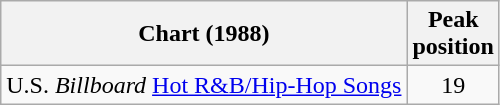<table class="wikitable">
<tr>
<th>Chart (1988)</th>
<th>Peak<br>position</th>
</tr>
<tr>
<td align="left">U.S. <em>Billboard</em> <a href='#'>Hot R&B/Hip-Hop Songs</a></td>
<td align="center">19</td>
</tr>
</table>
